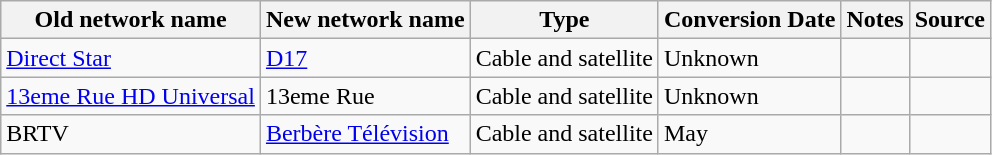<table class="wikitable">
<tr>
<th>Old network name</th>
<th>New network name</th>
<th>Type</th>
<th>Conversion Date</th>
<th>Notes</th>
<th>Source</th>
</tr>
<tr>
<td><a href='#'>Direct Star</a></td>
<td><a href='#'>D17</a></td>
<td>Cable and satellite</td>
<td>Unknown</td>
<td></td>
<td></td>
</tr>
<tr>
<td><a href='#'>13eme Rue HD Universal</a></td>
<td>13eme Rue</td>
<td>Cable and satellite</td>
<td>Unknown</td>
<td></td>
<td></td>
</tr>
<tr>
<td>BRTV</td>
<td><a href='#'>Berbère Télévision</a></td>
<td>Cable and satellite</td>
<td>May</td>
<td></td>
<td></td>
</tr>
</table>
